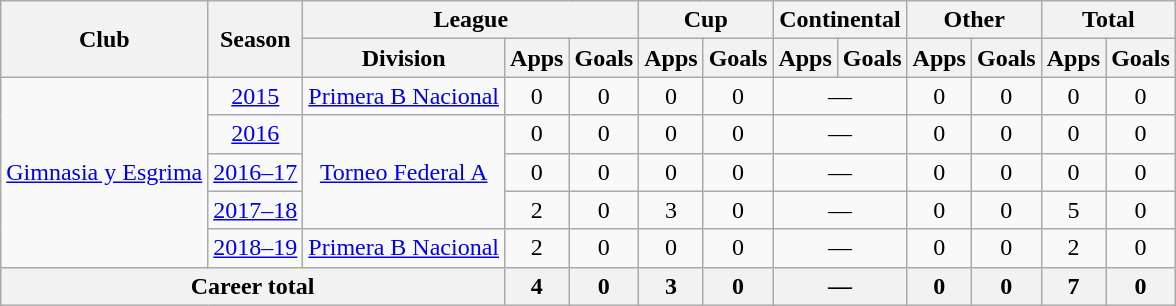<table class="wikitable" style="text-align:center">
<tr>
<th rowspan="2">Club</th>
<th rowspan="2">Season</th>
<th colspan="3">League</th>
<th colspan="2">Cup</th>
<th colspan="2">Continental</th>
<th colspan="2">Other</th>
<th colspan="2">Total</th>
</tr>
<tr>
<th>Division</th>
<th>Apps</th>
<th>Goals</th>
<th>Apps</th>
<th>Goals</th>
<th>Apps</th>
<th>Goals</th>
<th>Apps</th>
<th>Goals</th>
<th>Apps</th>
<th>Goals</th>
</tr>
<tr>
<td rowspan="5"><a href='#'>Gimnasia y Esgrima</a></td>
<td><a href='#'>2015</a></td>
<td rowspan="1"><a href='#'>Primera B Nacional</a></td>
<td>0</td>
<td>0</td>
<td>0</td>
<td>0</td>
<td colspan="2">—</td>
<td>0</td>
<td>0</td>
<td>0</td>
<td>0</td>
</tr>
<tr>
<td><a href='#'>2016</a></td>
<td rowspan="3"><a href='#'>Torneo Federal A</a></td>
<td>0</td>
<td>0</td>
<td>0</td>
<td>0</td>
<td colspan="2">—</td>
<td>0</td>
<td>0</td>
<td>0</td>
<td>0</td>
</tr>
<tr>
<td><a href='#'>2016–17</a></td>
<td>0</td>
<td>0</td>
<td>0</td>
<td>0</td>
<td colspan="2">—</td>
<td>0</td>
<td>0</td>
<td>0</td>
<td>0</td>
</tr>
<tr>
<td><a href='#'>2017–18</a></td>
<td>2</td>
<td>0</td>
<td>3</td>
<td>0</td>
<td colspan="2">—</td>
<td>0</td>
<td>0</td>
<td>5</td>
<td>0</td>
</tr>
<tr>
<td><a href='#'>2018–19</a></td>
<td rowspan="1"><a href='#'>Primera B Nacional</a></td>
<td>2</td>
<td>0</td>
<td>0</td>
<td>0</td>
<td colspan="2">—</td>
<td>0</td>
<td>0</td>
<td>2</td>
<td>0</td>
</tr>
<tr>
<th colspan="3">Career total</th>
<th>4</th>
<th>0</th>
<th>3</th>
<th>0</th>
<th colspan="2">—</th>
<th>0</th>
<th>0</th>
<th>7</th>
<th>0</th>
</tr>
</table>
